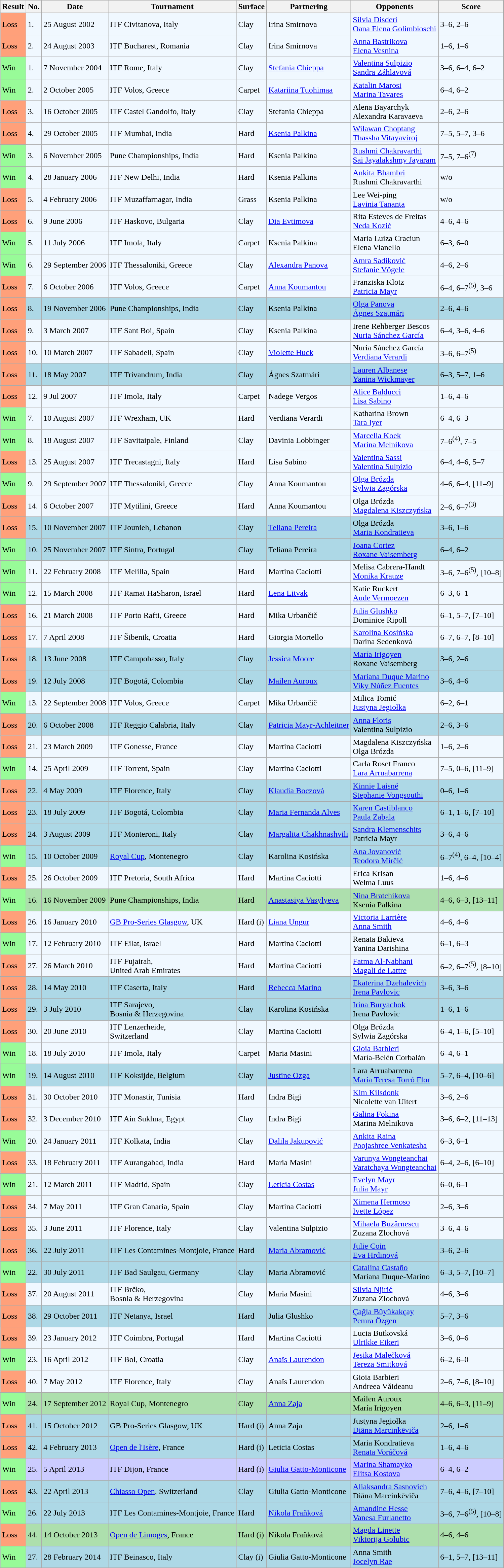<table class="sortable wikitable">
<tr>
<th>Result</th>
<th>No.</th>
<th>Date</th>
<th>Tournament</th>
<th>Surface</th>
<th>Partnering</th>
<th>Opponents</th>
<th class="unsortable">Score</th>
</tr>
<tr style="background:#f0f8ff;">
<td style="background:#ffa07a;">Loss</td>
<td>1.</td>
<td>25 August 2002</td>
<td>ITF Civitanova, Italy</td>
<td>Clay</td>
<td> Irina Smirnova</td>
<td> <a href='#'>Silvia Disderi</a> <br>  <a href='#'>Oana Elena Golimbioschi</a></td>
<td>3–6, 2–6</td>
</tr>
<tr style="background:#f0f8ff;">
<td style="background:#ffa07a;">Loss</td>
<td>2.</td>
<td>24 August 2003</td>
<td>ITF Bucharest, Romania</td>
<td>Clay</td>
<td> Irina Smirnova</td>
<td> <a href='#'>Anna Bastrikova</a> <br>  <a href='#'>Elena Vesnina</a></td>
<td>1–6, 1–6</td>
</tr>
<tr style="background:#f0f8ff;">
<td style="background:#98fb98;">Win</td>
<td>1.</td>
<td>7 November 2004</td>
<td>ITF Rome, Italy</td>
<td>Clay</td>
<td> <a href='#'>Stefania Chieppa</a></td>
<td> <a href='#'>Valentina Sulpizio</a> <br>  <a href='#'>Sandra Záhlavová</a></td>
<td>3–6, 6–4, 6–2</td>
</tr>
<tr style="background:#f0f8ff;">
<td style="background:#98fb98;">Win</td>
<td>2.</td>
<td>2 October 2005</td>
<td>ITF Volos, Greece</td>
<td>Carpet</td>
<td> <a href='#'>Katariina Tuohimaa</a></td>
<td> <a href='#'>Katalin Marosi</a> <br>  <a href='#'>Marina Tavares</a></td>
<td>6–4, 6–2</td>
</tr>
<tr style="background:#f0f8ff;">
<td style="background:#ffa07a;">Loss</td>
<td>3.</td>
<td>16 October 2005</td>
<td>ITF Castel Gandolfo, Italy</td>
<td>Clay</td>
<td> Stefania Chieppa</td>
<td> Alena Bayarchyk <br>  Alexandra Karavaeva</td>
<td>2–6, 2–6</td>
</tr>
<tr style="background:#f0f8ff;">
<td style="background:#ffa07a;">Loss</td>
<td>4.</td>
<td>29 October 2005</td>
<td>ITF Mumbai, India</td>
<td>Hard</td>
<td> <a href='#'>Ksenia Palkina</a></td>
<td> <a href='#'>Wilawan Choptang</a> <br>  <a href='#'>Thassha Vitayaviroj</a></td>
<td>7–5, 5–7, 3–6</td>
</tr>
<tr style="background:#f0f8ff;">
<td style="background:#98fb98;">Win</td>
<td>3.</td>
<td>6 November 2005</td>
<td>Pune Championships, India</td>
<td>Hard</td>
<td> Ksenia Palkina</td>
<td> <a href='#'>Rushmi Chakravarthi</a> <br>  <a href='#'>Sai Jayalakshmy Jayaram</a></td>
<td>7–5, 7–6<sup>(7)</sup></td>
</tr>
<tr style="background:#f0f8ff;">
<td style="background:#98fb98;">Win</td>
<td>4.</td>
<td>28 January 2006</td>
<td>ITF New Delhi, India</td>
<td>Hard</td>
<td> Ksenia Palkina</td>
<td> <a href='#'>Ankita Bhambri</a> <br>  Rushmi Chakravarthi</td>
<td>w/o</td>
</tr>
<tr style="background:#f0f8ff;">
<td style="background:#ffa07a;">Loss</td>
<td>5.</td>
<td>4 February 2006</td>
<td>ITF Muzaffarnagar, India</td>
<td>Grass</td>
<td> Ksenia Palkina</td>
<td> Lee Wei-ping <br>  <a href='#'>Lavinia Tananta</a></td>
<td>w/o</td>
</tr>
<tr style="background:#f0f8ff;">
<td style="background:#ffa07a;">Loss</td>
<td>6.</td>
<td>9 June 2006</td>
<td>ITF Haskovo, Bulgaria</td>
<td>Clay</td>
<td> <a href='#'>Dia Evtimova</a></td>
<td> Rita Esteves de Freitas <br>  <a href='#'>Neda Kozić</a></td>
<td>4–6, 4–6</td>
</tr>
<tr style="background:#f0f8ff;">
<td style="background:#98fb98;">Win</td>
<td>5.</td>
<td>11 July 2006</td>
<td>ITF Imola, Italy</td>
<td>Carpet</td>
<td> Ksenia Palkina</td>
<td> Maria Luiza Craciun <br>  Elena Vianello</td>
<td>6–3, 6–0</td>
</tr>
<tr style="background:#f0f8ff;">
<td style="background:#98fb98;">Win</td>
<td>6.</td>
<td>29 September 2006</td>
<td>ITF Thessaloniki, Greece</td>
<td>Clay</td>
<td> <a href='#'>Alexandra Panova</a></td>
<td> <a href='#'>Amra Sadiković</a> <br>  <a href='#'>Stefanie Vögele</a></td>
<td>4–6, 2–6</td>
</tr>
<tr style="background:#f0f8ff;">
<td style="background:#ffa07a;">Loss</td>
<td>7.</td>
<td>6 October 2006</td>
<td>ITF Volos, Greece</td>
<td>Carpet</td>
<td> <a href='#'>Anna Koumantou</a></td>
<td> Franziska Klotz <br>  <a href='#'>Patricia Mayr</a></td>
<td>6–4, 6–7<sup>(5)</sup>, 3–6</td>
</tr>
<tr style="background:lightblue;">
<td style="background:#ffa07a;">Loss</td>
<td>8.</td>
<td>19 November 2006</td>
<td>Pune Championships, India</td>
<td>Clay</td>
<td> Ksenia Palkina</td>
<td> <a href='#'>Olga Panova</a> <br>  <a href='#'>Ágnes Szatmári</a></td>
<td>2–6, 4–6</td>
</tr>
<tr style="background:#f0f8ff;">
<td style="background:#ffa07a;">Loss</td>
<td>9.</td>
<td>3 March 2007</td>
<td>ITF Sant Boi, Spain</td>
<td>Clay</td>
<td> Ksenia Palkina</td>
<td> Irene Rehberger Bescos <br>  <a href='#'>Nuria Sánchez García</a></td>
<td>6–4, 3–6, 4–6</td>
</tr>
<tr style="background:#f0f8ff;">
<td style="background:#ffa07a;">Loss</td>
<td>10.</td>
<td>10 March 2007</td>
<td>ITF Sabadell, Spain</td>
<td>Clay</td>
<td> <a href='#'>Violette Huck</a></td>
<td> Nuria Sánchez García <br>  <a href='#'>Verdiana Verardi</a></td>
<td>3–6, 6–7<sup>(5)</sup></td>
</tr>
<tr style="background:lightblue;">
<td style="background:#ffa07a;">Loss</td>
<td>11.</td>
<td>18 May 2007</td>
<td>ITF Trivandrum, India</td>
<td>Clay</td>
<td> Ágnes Szatmári</td>
<td> <a href='#'>Lauren Albanese</a> <br>  <a href='#'>Yanina Wickmayer</a></td>
<td>6–3, 5–7, 1–6</td>
</tr>
<tr style="background:#f0f8ff;">
<td style="background:#ffa07a;">Loss</td>
<td>12.</td>
<td>9 Jul 2007</td>
<td>ITF Imola, Italy</td>
<td>Carpet</td>
<td> Nadege Vergos</td>
<td> <a href='#'>Alice Balducci</a> <br>  <a href='#'>Lisa Sabino</a></td>
<td>1–6, 4–6</td>
</tr>
<tr style="background:#f0f8ff;">
<td style="background:#98fb98;">Win</td>
<td>7.</td>
<td>10 August 2007</td>
<td>ITF Wrexham, UK</td>
<td>Hard</td>
<td> Verdiana Verardi</td>
<td> Katharina Brown <br>  <a href='#'>Tara Iyer</a></td>
<td>6–4, 6–3</td>
</tr>
<tr style="background:#f0f8ff;">
<td style="background:#98fb98;">Win</td>
<td>8.</td>
<td>18 August 2007</td>
<td>ITF Savitaipale, Finland</td>
<td>Clay</td>
<td> Davinia Lobbinger</td>
<td> <a href='#'>Marcella Koek</a> <br>  <a href='#'>Marina Melnikova</a></td>
<td>7–6<sup>(4)</sup>, 7–5</td>
</tr>
<tr style="background:#f0f8ff;">
<td style="background:#ffa07a;">Loss</td>
<td>13.</td>
<td>25 August 2007</td>
<td>ITF Trecastagni, Italy</td>
<td>Hard</td>
<td> Lisa Sabino</td>
<td> <a href='#'>Valentina Sassi</a> <br>  <a href='#'>Valentina Sulpizio</a></td>
<td>6–4, 4–6, 5–7</td>
</tr>
<tr style="background:#f0f8ff;">
<td style="background:#98fb98;">Win</td>
<td>9.</td>
<td>29 September 2007</td>
<td>ITF Thessaloniki, Greece</td>
<td>Clay</td>
<td> Anna Koumantou</td>
<td> <a href='#'>Olga Brózda</a> <br>  <a href='#'>Sylwia Zagórska</a></td>
<td>4–6, 6–4, [11–9]</td>
</tr>
<tr style="background:#f0f8ff;">
<td style="background:#ffa07a;">Loss</td>
<td>14.</td>
<td>6 October 2007</td>
<td>ITF Mytilini, Greece</td>
<td>Hard</td>
<td> Anna Koumantou</td>
<td> Olga Brózda <br>  <a href='#'>Magdalena Kiszczyńska</a></td>
<td>2–6, 6–7<sup>(3)</sup></td>
</tr>
<tr style="background:lightblue;">
<td style="background:#ffa07a;">Loss</td>
<td>15.</td>
<td>10 November 2007</td>
<td>ITF Jounieh, Lebanon</td>
<td>Clay</td>
<td> <a href='#'>Teliana Pereira</a></td>
<td> Olga Brózda <br>  <a href='#'>Maria Kondratieva</a></td>
<td>3–6, 1–6</td>
</tr>
<tr style="background:lightblue;">
<td style="background:#98fb98;">Win</td>
<td>10.</td>
<td>25 November 2007</td>
<td>ITF Sintra, Portugal</td>
<td>Clay</td>
<td> Teliana Pereira</td>
<td> <a href='#'>Joana Cortez</a> <br>  <a href='#'>Roxane Vaisemberg</a></td>
<td>6–4, 6–2</td>
</tr>
<tr style="background:#f0f8ff;">
<td style="background:#98fb98;">Win</td>
<td>11.</td>
<td>22 February 2008</td>
<td>ITF Melilla, Spain</td>
<td>Hard</td>
<td> Martina Caciotti</td>
<td> Melisa Cabrera-Handt <br>  <a href='#'>Monika Krauze</a></td>
<td>3–6, 7–6<sup>(5)</sup>, [10–8]</td>
</tr>
<tr style="background:#f0f8ff;">
<td style="background:#98fb98;">Win</td>
<td>12.</td>
<td>15 March 2008</td>
<td>ITF Ramat HaSharon, Israel</td>
<td>Hard</td>
<td> <a href='#'>Lena Litvak</a></td>
<td> Katie Ruckert <br>  <a href='#'>Aude Vermoezen</a></td>
<td>6–3, 6–1</td>
</tr>
<tr style="background:#f0f8ff;">
<td style="background:#ffa07a;">Loss</td>
<td>16.</td>
<td>21 March 2008</td>
<td>ITF Porto Rafti, Greece</td>
<td>Hard</td>
<td> Mika Urbančič</td>
<td> <a href='#'>Julia Glushko</a> <br>  Dominice Ripoll</td>
<td>6–1, 5–7, [7–10]</td>
</tr>
<tr style="background:#f0f8ff;">
<td style="background:#ffa07a;">Loss</td>
<td>17.</td>
<td>7 April 2008</td>
<td>ITF Šibenik, Croatia</td>
<td>Hard</td>
<td> Giorgia Mortello</td>
<td> <a href='#'>Karolina Kosińska</a> <br>  Darina Sedenková</td>
<td>6–7, 6–7, [8–10]</td>
</tr>
<tr style="background:lightblue;">
<td style="background:#ffa07a;">Loss</td>
<td>18.</td>
<td>13 June 2008</td>
<td>ITF Campobasso, Italy</td>
<td>Clay</td>
<td> <a href='#'>Jessica Moore</a></td>
<td> <a href='#'>María Irigoyen</a> <br>  Roxane Vaisemberg</td>
<td>3–6, 2–6</td>
</tr>
<tr style="background:lightblue;">
<td style="background:#ffa07a;">Loss</td>
<td>19.</td>
<td>12 July 2008</td>
<td>ITF Bogotá, Colombia</td>
<td>Clay</td>
<td> <a href='#'>Mailen Auroux</a></td>
<td> <a href='#'>Mariana Duque Marino</a> <br>  <a href='#'>Viky Núñez Fuentes</a></td>
<td>3–6, 4–6</td>
</tr>
<tr style="background:#f0f8ff;">
<td style="background:#98fb98;">Win</td>
<td>13.</td>
<td>22 September 2008</td>
<td>ITF Volos, Greece</td>
<td>Carpet</td>
<td> Mika Urbančič</td>
<td> Milica Tomić <br>  <a href='#'>Justyna Jegiołka</a></td>
<td>6–2, 6–1</td>
</tr>
<tr style="background:lightblue;">
<td style="background:#ffa07a;">Loss</td>
<td>20.</td>
<td>6 October 2008</td>
<td>ITF Reggio Calabria, Italy</td>
<td>Clay</td>
<td> <a href='#'>Patricia Mayr-Achleitner</a></td>
<td> <a href='#'>Anna Floris</a> <br>  Valentina Sulpizio</td>
<td>2–6, 3–6</td>
</tr>
<tr style="background:#f0f8ff;">
<td style="background:#ffa07a;">Loss</td>
<td>21.</td>
<td>23 March 2009</td>
<td>ITF Gonesse, France</td>
<td>Clay</td>
<td> Martina Caciotti</td>
<td> Magdalena Kiszczyńska <br>  Olga Brózda</td>
<td>1–6, 2–6</td>
</tr>
<tr style="background:#f0f8ff;">
<td style="background:#98fb98;">Win</td>
<td>14.</td>
<td>25 April 2009</td>
<td>ITF Torrent, Spain</td>
<td>Clay</td>
<td> Martina Caciotti</td>
<td> Carla Roset Franco <br>  <a href='#'>Lara Arruabarrena</a></td>
<td>7–5, 0–6, [11–9]</td>
</tr>
<tr style="background:lightblue;">
<td style="background:#ffa07a;">Loss</td>
<td>22.</td>
<td>4 May 2009</td>
<td>ITF Florence, Italy</td>
<td>Clay</td>
<td> <a href='#'>Klaudia Boczová</a></td>
<td> <a href='#'>Kinnie Laisné</a> <br>  <a href='#'>Stephanie Vongsouthi</a></td>
<td>0–6, 1–6</td>
</tr>
<tr style="background:lightblue;">
<td style="background:#ffa07a;">Loss</td>
<td>23.</td>
<td>18 July 2009</td>
<td>ITF Bogotá, Colombia</td>
<td>Clay</td>
<td> <a href='#'>Maria Fernanda Alves</a></td>
<td> <a href='#'>Karen Castiblanco</a> <br>  <a href='#'>Paula Zabala</a></td>
<td>6–1, 1–6, [7–10]</td>
</tr>
<tr style="background:lightblue;">
<td style="background:#ffa07a;">Loss</td>
<td>24.</td>
<td>3 August 2009</td>
<td>ITF Monteroni, Italy</td>
<td>Clay</td>
<td> <a href='#'>Margalita Chakhnashvili</a></td>
<td> <a href='#'>Sandra Klemenschits</a> <br>  Patricia Mayr</td>
<td>3–6, 4–6</td>
</tr>
<tr style="background:lightblue;">
<td style="background:#98fb98;">Win</td>
<td>15.</td>
<td>10 October 2009</td>
<td><a href='#'>Royal Cup</a>, Montenegro</td>
<td>Clay</td>
<td> Karolina Kosińska</td>
<td> <a href='#'>Ana Jovanović</a> <br>  <a href='#'>Teodora Mirčić</a></td>
<td>6–7<sup>(4)</sup>, 6–4, [10–4]</td>
</tr>
<tr style="background:#f0f8ff;">
<td style="background:#ffa07a;">Loss</td>
<td>25.</td>
<td>26 October 2009</td>
<td>ITF Pretoria, South Africa</td>
<td>Hard</td>
<td> Martina Caciotti</td>
<td> Erica Krisan <br>  Welma Luus</td>
<td>1–6, 4–6</td>
</tr>
<tr style="background:#addfad;">
<td style="background:#98fb98;">Win</td>
<td>16.</td>
<td>16 November 2009</td>
<td>Pune Championships, India</td>
<td>Hard</td>
<td> <a href='#'>Anastasiya Vasylyeva</a></td>
<td> <a href='#'>Nina Bratchikova</a> <br>  Ksenia Palkina</td>
<td>4–6, 6–3, [13–11]</td>
</tr>
<tr style="background:#f0f8ff;">
<td style="background:#ffa07a;">Loss</td>
<td>26.</td>
<td>16 January 2010</td>
<td><a href='#'>GB Pro-Series Glasgow</a>, UK</td>
<td>Hard (i)</td>
<td> <a href='#'>Liana Ungur</a></td>
<td> <a href='#'>Victoria Larrière</a> <br>  <a href='#'>Anna Smith</a></td>
<td>4–6, 4–6</td>
</tr>
<tr style="background:#f0f8ff;">
<td style="background:#98fb98;">Win</td>
<td>17.</td>
<td>12 February 2010</td>
<td>ITF Eilat, Israel</td>
<td>Hard</td>
<td> Martina Caciotti</td>
<td> Renata Bakieva <br>  Yanina Darishina</td>
<td>6–1, 6–3</td>
</tr>
<tr style="background:#f0f8ff;">
<td style="background:#ffa07a;">Loss</td>
<td>27.</td>
<td>26 March 2010</td>
<td>ITF Fujairah, <br>United Arab Emirates</td>
<td>Hard</td>
<td> Martina Caciotti</td>
<td> <a href='#'>Fatma Al-Nabhani</a> <br>  <a href='#'>Magali de Lattre</a></td>
<td>6–2, 6–7<sup>(5)</sup>, [8–10]</td>
</tr>
<tr style="background:lightblue;">
<td style="background:#ffa07a;">Loss</td>
<td>28.</td>
<td>14 May 2010</td>
<td>ITF Caserta, Italy</td>
<td>Hard</td>
<td> <a href='#'>Rebecca Marino</a></td>
<td> <a href='#'>Ekaterina Dzehalevich</a> <br>  <a href='#'>Irena Pavlovic</a></td>
<td>3–6, 3–6</td>
</tr>
<tr style="background:lightblue;">
<td style="background:#ffa07a;">Loss</td>
<td>29.</td>
<td>3 July 2010</td>
<td>ITF Sarajevo, <br>Bosnia & Herzegovina</td>
<td>Clay</td>
<td> Karolina Kosińska</td>
<td> <a href='#'>Irina Buryachok</a> <br>  Irena Pavlovic</td>
<td>1–6, 1–6</td>
</tr>
<tr style="background:#f0f8ff;">
<td style="background:#ffa07a;">Loss</td>
<td>30.</td>
<td>20 June 2010</td>
<td>ITF Lenzerheide, <br>Switzerland</td>
<td>Clay</td>
<td> Martina Caciotti</td>
<td> Olga Brózda <br>  Sylwia Zagórska</td>
<td>6–4, 1–6, [5–10]</td>
</tr>
<tr style="background:#f0f8ff;">
<td style="background:#98fb98;">Win</td>
<td>18.</td>
<td>18 July 2010</td>
<td>ITF Imola, Italy</td>
<td>Carpet</td>
<td> Maria Masini</td>
<td> <a href='#'>Gioia Barbieri</a> <br>  María-Belén Corbalán</td>
<td>6–4, 6–1</td>
</tr>
<tr style="background:lightblue;">
<td style="background:#98fb98;">Win</td>
<td>19.</td>
<td>14 August 2010</td>
<td>ITF Koksijde, Belgium</td>
<td>Clay</td>
<td> <a href='#'>Justine Ozga</a></td>
<td> Lara Arruabarrena <br>  <a href='#'>María Teresa Torró Flor</a></td>
<td>5–7, 6–4, [10–6]</td>
</tr>
<tr style="background:#f0f8ff;">
<td style="background:#ffa07a;">Loss</td>
<td>31.</td>
<td>30 October 2010</td>
<td>ITF Monastir, Tunisia</td>
<td>Hard</td>
<td> Indra Bigi</td>
<td> <a href='#'>Kim Kilsdonk</a> <br>  Nicolette van Uitert</td>
<td>3–6, 2–6</td>
</tr>
<tr style="background:#f0f8ff;">
<td style="background:#ffa07a;">Loss</td>
<td>32.</td>
<td>3 December 2010</td>
<td>ITF Ain Sukhna, Egypt</td>
<td>Clay</td>
<td> Indra Bigi</td>
<td> <a href='#'>Galina Fokina</a> <br>  Marina Melnikova</td>
<td>3–6, 6–2, [11–13]</td>
</tr>
<tr style="background:#f0f8ff;">
<td style="background:#98fb98;">Win</td>
<td>20.</td>
<td>24 January 2011</td>
<td>ITF Kolkata, India</td>
<td>Clay</td>
<td> <a href='#'>Dalila Jakupović</a></td>
<td> <a href='#'>Ankita Raina</a> <br>  <a href='#'>Poojashree Venkatesha</a></td>
<td>6–3, 6–1</td>
</tr>
<tr style="background:#f0f8ff;">
<td style="background:#ffa07a;">Loss</td>
<td>33.</td>
<td>18 February 2011</td>
<td>ITF Aurangabad, India</td>
<td>Hard</td>
<td> Maria Masini</td>
<td> <a href='#'>Varunya Wongteanchai</a> <br>  <a href='#'>Varatchaya Wongteanchai</a></td>
<td>6–4, 2–6, [6–10]</td>
</tr>
<tr style="background:#f0f8ff;">
<td style="background:#98fb98;">Win</td>
<td>21.</td>
<td>12 March 2011</td>
<td>ITF Madrid, Spain</td>
<td>Clay</td>
<td> <a href='#'>Leticia Costas</a></td>
<td> <a href='#'>Evelyn Mayr</a> <br>  <a href='#'>Julia Mayr</a></td>
<td>6–0, 6–1</td>
</tr>
<tr style="background:#f0f8ff;">
<td style="background:#ffa07a;">Loss</td>
<td>34.</td>
<td>7 May 2011</td>
<td>ITF Gran Canaria, Spain</td>
<td>Clay</td>
<td> Martina Caciotti</td>
<td> <a href='#'>Ximena Hermoso</a> <br>  <a href='#'>Ivette López</a></td>
<td>2–6, 3–6</td>
</tr>
<tr style="background:#f0f8ff;">
<td style="background:#ffa07a;">Loss</td>
<td>35.</td>
<td>3 June 2011</td>
<td>ITF Florence, Italy</td>
<td>Clay</td>
<td> Valentina Sulpizio</td>
<td> <a href='#'>Mihaela Buzărnescu</a> <br>  Zuzana Zlochová</td>
<td>3–6, 4–6</td>
</tr>
<tr style="background:lightblue;">
<td style="background:#ffa07a;">Loss</td>
<td>36.</td>
<td>22 July 2011</td>
<td>ITF Les Contamines-Montjoie, France</td>
<td>Hard</td>
<td> <a href='#'>Maria Abramović</a></td>
<td> <a href='#'>Julie Coin</a> <br>  <a href='#'>Eva Hrdinová</a></td>
<td>3–6, 2–6</td>
</tr>
<tr style="background:lightblue;">
<td style="background:#98fb98;">Win</td>
<td>22.</td>
<td>30 July 2011</td>
<td>ITF Bad Saulgau, Germany</td>
<td>Clay</td>
<td> Maria Abramović</td>
<td> <a href='#'>Catalina Castaño</a> <br>  Mariana Duque-Marino</td>
<td>6–3, 5–7, [10–7]</td>
</tr>
<tr style="background:#f0f8ff;">
<td style="background:#ffa07a;">Loss</td>
<td>37.</td>
<td>20 August 2011</td>
<td>ITF Brčko, <br>Bosnia & Herzegovina</td>
<td>Clay</td>
<td> Maria Masini</td>
<td> <a href='#'>Silvia Njirić</a> <br>  Zuzana Zlochová</td>
<td>4–6, 3–6</td>
</tr>
<tr style="background:lightblue;">
<td style="background:#ffa07a;">Loss</td>
<td>38.</td>
<td>29 October 2011</td>
<td>ITF Netanya, Israel</td>
<td>Hard</td>
<td> Julia Glushko</td>
<td> <a href='#'>Çağla Büyükakçay</a> <br>  <a href='#'>Pemra Özgen</a></td>
<td>5–7, 3–6</td>
</tr>
<tr style="background:#f0f8ff;">
<td style="background:#ffa07a;">Loss</td>
<td>39.</td>
<td>23 January 2012</td>
<td>ITF Coimbra, Portugal</td>
<td>Hard</td>
<td> Martina Caciotti</td>
<td> Lucia Butkovská <br>  <a href='#'>Ulrikke Eikeri</a></td>
<td>3–6, 0–6</td>
</tr>
<tr style="background:#f0f8ff;">
<td style="background:#98fb98;">Win</td>
<td>23.</td>
<td>16 April 2012</td>
<td>ITF Bol, Croatia</td>
<td>Clay</td>
<td> <a href='#'>Anaïs Laurendon</a></td>
<td> <a href='#'>Jesika Malečková</a> <br>  <a href='#'>Tereza Smitková</a></td>
<td>6–2, 6–0</td>
</tr>
<tr style="background:#f0f8ff;">
<td style="background:#ffa07a;">Loss</td>
<td>40.</td>
<td>7 May 2012</td>
<td>ITF Florence, Italy</td>
<td>Clay</td>
<td> Anaïs Laurendon</td>
<td> Gioia Barbieri <br>  Andreea Văideanu</td>
<td>2–6, 7–6, [8–10]</td>
</tr>
<tr style="background:#addfad;">
<td style="background:#98fb98;">Win</td>
<td>24.</td>
<td>17 September 2012</td>
<td>Royal Cup, Montenegro</td>
<td>Clay</td>
<td> <a href='#'>Anna Zaja</a></td>
<td> Mailen Auroux <br>  María Irigoyen</td>
<td>4–6, 6–3, [11–9]</td>
</tr>
<tr style="background:lightblue;">
<td style="background:#ffa07a;">Loss</td>
<td>41.</td>
<td>15 October 2012</td>
<td>GB Pro-Series Glasgow, UK</td>
<td>Hard (i)</td>
<td> Anna Zaja</td>
<td> Justyna Jegiołka <br>  <a href='#'>Diāna Marcinkēviča</a></td>
<td>2–6, 1–6</td>
</tr>
<tr style="background:lightblue;">
<td style="background:#ffa07a;">Loss</td>
<td>42.</td>
<td>4 February 2013</td>
<td><a href='#'>Open de l'Isère</a>, France</td>
<td>Hard (i)</td>
<td> Leticia Costas</td>
<td> Maria Kondratieva <br>  <a href='#'>Renata Voráčová</a></td>
<td>1–6, 4–6</td>
</tr>
<tr style="background:#ccccff;">
<td style="background:#98fb98;">Win</td>
<td>25.</td>
<td>5 April 2013</td>
<td>ITF Dijon, France</td>
<td>Hard (i)</td>
<td> <a href='#'>Giulia Gatto-Monticone</a></td>
<td> <a href='#'>Marina Shamayko</a> <br>  <a href='#'>Elitsa Kostova</a></td>
<td>6–4, 6–2</td>
</tr>
<tr style="background:lightblue;">
<td style="background:#ffa07a;">Loss</td>
<td>43.</td>
<td>22 April 2013</td>
<td><a href='#'>Chiasso Open</a>, Switzerland</td>
<td>Clay</td>
<td> Giulia Gatto-Monticone</td>
<td> <a href='#'>Aliaksandra Sasnovich</a> <br>  Diāna Marcinkēviča</td>
<td>7–6, 4–6, [7–10]</td>
</tr>
<tr style="background:lightblue;">
<td style="background:#98fb98;">Win</td>
<td>26.</td>
<td>22 July 2013</td>
<td>ITF Les Contamines-Montjoie, France</td>
<td>Hard</td>
<td> <a href='#'>Nikola Fraňková</a></td>
<td> <a href='#'>Amandine Hesse</a> <br>  <a href='#'>Vanesa Furlanetto</a></td>
<td>3–6, 7–6<sup>(5)</sup>, [10–8]</td>
</tr>
<tr style="background:#addfad;">
<td style="background:#ffa07a;">Loss</td>
<td>44.</td>
<td>14 October 2013</td>
<td><a href='#'>Open de Limoges</a>, France</td>
<td>Hard (i)</td>
<td> Nikola Fraňková</td>
<td> <a href='#'>Magda Linette</a> <br>  <a href='#'>Viktorija Golubic</a></td>
<td>4–6, 4–6</td>
</tr>
<tr style="background:lightblue;">
<td style="background:#98fb98;">Win</td>
<td>27.</td>
<td>28 February 2014</td>
<td>ITF Beinasco, Italy</td>
<td>Clay (i)</td>
<td> Giulia Gatto-Monticone</td>
<td> Anna Smith <br>  <a href='#'>Jocelyn Rae</a></td>
<td>6–1, 5–7, [13–11]</td>
</tr>
</table>
